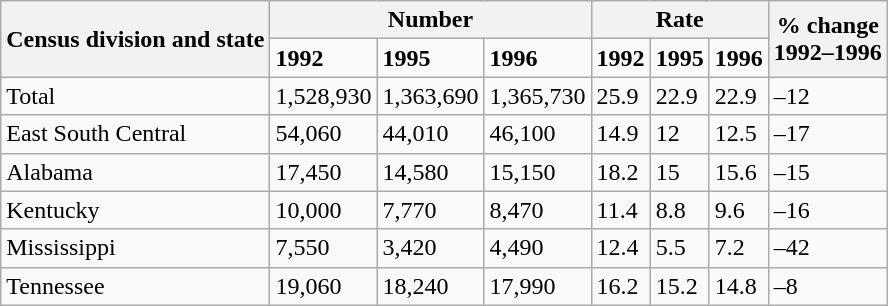<table class="wikitable">
<tr>
<th rowspan="2">Census division and state</th>
<th colspan="3">Number</th>
<th colspan="3">Rate</th>
<th rowspan="2">% change<br>1992–1996</th>
</tr>
<tr>
<td><strong>1992</strong></td>
<td><strong>1995</strong></td>
<td><strong>1996</strong></td>
<td><strong>1992</strong></td>
<td><strong>1995</strong></td>
<td><strong>1996</strong></td>
</tr>
<tr>
<td>Total</td>
<td>1,528,930</td>
<td>1,363,690</td>
<td>1,365,730</td>
<td>25.9</td>
<td>22.9</td>
<td>22.9</td>
<td>–12</td>
</tr>
<tr>
<td>East South Central</td>
<td>54,060</td>
<td>44,010</td>
<td>46,100</td>
<td>14.9</td>
<td>12</td>
<td>12.5</td>
<td>–17</td>
</tr>
<tr>
<td>Alabama</td>
<td>17,450</td>
<td>14,580</td>
<td>15,150</td>
<td>18.2</td>
<td>15</td>
<td>15.6</td>
<td>–15</td>
</tr>
<tr>
<td>Kentucky</td>
<td>10,000</td>
<td>7,770</td>
<td>8,470</td>
<td>11.4</td>
<td>8.8</td>
<td>9.6</td>
<td>–16</td>
</tr>
<tr>
<td>Mississippi</td>
<td>7,550</td>
<td>3,420</td>
<td>4,490</td>
<td>12.4</td>
<td>5.5</td>
<td>7.2</td>
<td>–42</td>
</tr>
<tr>
<td>Tennessee</td>
<td>19,060</td>
<td>18,240</td>
<td>17,990</td>
<td>16.2</td>
<td>15.2</td>
<td>14.8</td>
<td>–8</td>
</tr>
</table>
